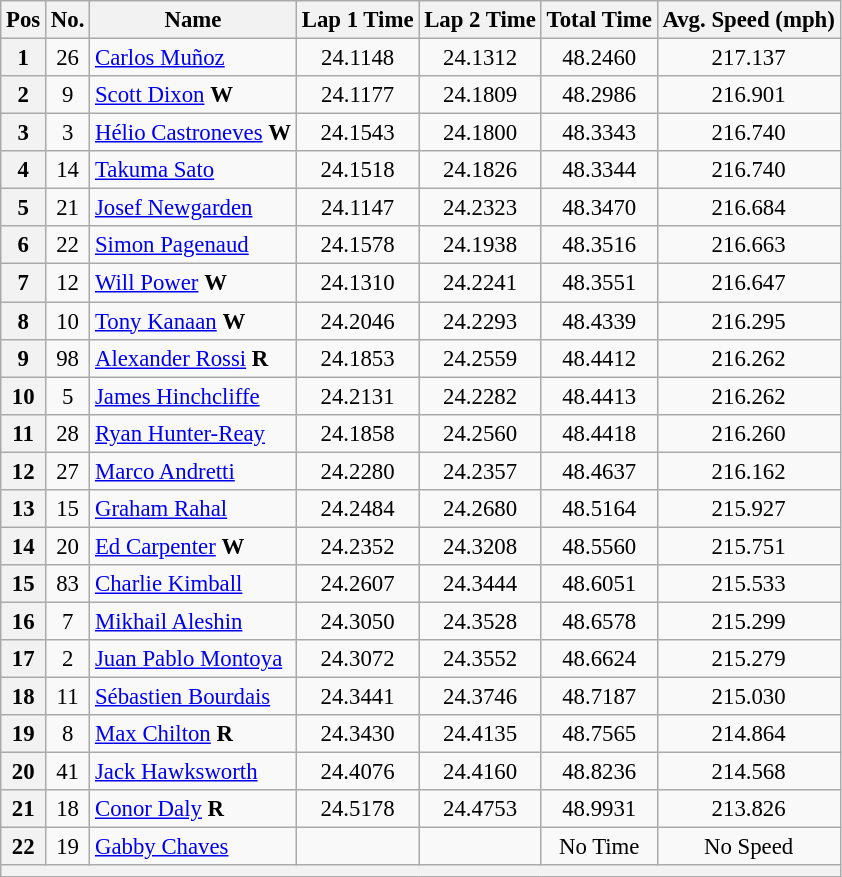<table class="wikitable sortable" style="text-align:center; font-size: 95%;">
<tr>
<th>Pos</th>
<th>No.</th>
<th>Name</th>
<th>Lap 1 Time</th>
<th>Lap 2 Time</th>
<th>Total Time</th>
<th>Avg. Speed (mph)</th>
</tr>
<tr>
<th scope=>1</th>
<td>26</td>
<td align="left"> <a href='#'>Carlos Muñoz</a></td>
<td>24.1148</td>
<td>24.1312</td>
<td>48.2460</td>
<td>217.137</td>
</tr>
<tr>
<th scope=>2</th>
<td>9</td>
<td align="left"> <a href='#'>Scott Dixon</a> <strong><span>W</span></strong></td>
<td>24.1177</td>
<td>24.1809</td>
<td>48.2986</td>
<td>216.901</td>
</tr>
<tr>
<th scope=>3</th>
<td>3</td>
<td align="left"> <a href='#'>Hélio Castroneves</a> <strong><span>W</span></strong></td>
<td>24.1543</td>
<td>24.1800</td>
<td>48.3343</td>
<td>216.740</td>
</tr>
<tr>
<th scope=>4</th>
<td>14</td>
<td align="left"> <a href='#'>Takuma Sato</a></td>
<td>24.1518</td>
<td>24.1826</td>
<td>48.3344</td>
<td>216.740</td>
</tr>
<tr>
<th scope=>5</th>
<td>21</td>
<td align="left"> <a href='#'>Josef Newgarden</a></td>
<td>24.1147</td>
<td>24.2323</td>
<td>48.3470</td>
<td>216.684</td>
</tr>
<tr>
<th scope=>6</th>
<td>22</td>
<td align="left"> <a href='#'>Simon Pagenaud</a></td>
<td>24.1578</td>
<td>24.1938</td>
<td>48.3516</td>
<td>216.663</td>
</tr>
<tr>
<th scope=>7</th>
<td>12</td>
<td align="left"> <a href='#'>Will Power</a> <strong><span>W</span></strong></td>
<td>24.1310</td>
<td>24.2241</td>
<td>48.3551</td>
<td>216.647</td>
</tr>
<tr>
<th scope=>8</th>
<td>10</td>
<td align="left"> <a href='#'>Tony Kanaan</a> <strong><span>W</span></strong></td>
<td>24.2046</td>
<td>24.2293</td>
<td>48.4339</td>
<td>216.295</td>
</tr>
<tr>
<th scope=>9</th>
<td>98</td>
<td align="left"> <a href='#'>Alexander Rossi</a> <strong><span>R</span></strong></td>
<td>24.1853</td>
<td>24.2559</td>
<td>48.4412</td>
<td>216.262</td>
</tr>
<tr>
<th scope=>10</th>
<td>5</td>
<td align="left"> <a href='#'>James Hinchcliffe</a></td>
<td>24.2131</td>
<td>24.2282</td>
<td>48.4413</td>
<td>216.262</td>
</tr>
<tr>
<th scope=>11</th>
<td>28</td>
<td align="left"> <a href='#'>Ryan Hunter-Reay</a></td>
<td>24.1858</td>
<td>24.2560</td>
<td>48.4418</td>
<td>216.260</td>
</tr>
<tr>
<th scope=>12</th>
<td>27</td>
<td align="left"> <a href='#'>Marco Andretti</a></td>
<td>24.2280</td>
<td>24.2357</td>
<td>48.4637</td>
<td>216.162</td>
</tr>
<tr>
<th scope=>13</th>
<td>15</td>
<td align="left"> <a href='#'>Graham Rahal</a></td>
<td>24.2484</td>
<td>24.2680</td>
<td>48.5164</td>
<td>215.927</td>
</tr>
<tr>
<th scope=>14</th>
<td>20</td>
<td align="left"> <a href='#'>Ed Carpenter</a> <strong><span>W</span></strong></td>
<td>24.2352</td>
<td>24.3208</td>
<td>48.5560</td>
<td>215.751</td>
</tr>
<tr>
<th scope=>15</th>
<td>83</td>
<td align="left"> <a href='#'>Charlie Kimball</a></td>
<td>24.2607</td>
<td>24.3444</td>
<td>48.6051</td>
<td>215.533</td>
</tr>
<tr>
<th scope=>16</th>
<td>7</td>
<td align="left"> <a href='#'>Mikhail Aleshin</a></td>
<td>24.3050</td>
<td>24.3528</td>
<td>48.6578</td>
<td>215.299</td>
</tr>
<tr>
<th scope=>17</th>
<td>2</td>
<td align="left"> <a href='#'>Juan Pablo Montoya</a></td>
<td>24.3072</td>
<td>24.3552</td>
<td>48.6624</td>
<td>215.279</td>
</tr>
<tr>
<th scope=>18</th>
<td>11</td>
<td align="left"> <a href='#'>Sébastien Bourdais</a></td>
<td>24.3441</td>
<td>24.3746</td>
<td>48.7187</td>
<td>215.030</td>
</tr>
<tr>
<th scope=>19</th>
<td>8</td>
<td align="left"> <a href='#'>Max Chilton</a> <strong><span>R</span></strong></td>
<td>24.3430</td>
<td>24.4135</td>
<td>48.7565</td>
<td>214.864</td>
</tr>
<tr>
<th scope=>20</th>
<td>41</td>
<td align="left"> <a href='#'>Jack Hawksworth</a></td>
<td>24.4076</td>
<td>24.4160</td>
<td>48.8236</td>
<td>214.568</td>
</tr>
<tr>
<th scope=>21</th>
<td>18</td>
<td align="left"> <a href='#'>Conor Daly</a> <strong><span>R</span></strong></td>
<td>24.5178</td>
<td>24.4753</td>
<td>48.9931</td>
<td>213.826</td>
</tr>
<tr>
<th scope=>22</th>
<td>19</td>
<td align="left"> <a href='#'>Gabby Chaves</a></td>
<td></td>
<td></td>
<td>No Time</td>
<td>No Speed</td>
</tr>
<tr>
<th colspan=11></th>
</tr>
</table>
